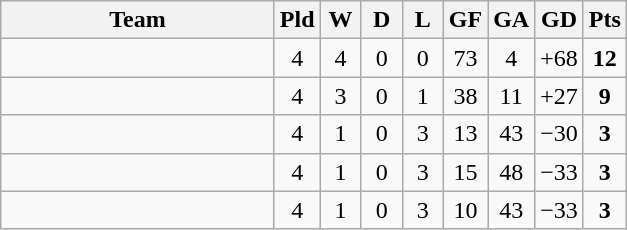<table class="wikitable" style="text-align: center;">
<tr>
<th width="175">Team</th>
<th width="20">Pld</th>
<th width="20">W</th>
<th width="20">D</th>
<th width="20">L</th>
<th width="20">GF</th>
<th width="20">GA</th>
<th width="20">GD</th>
<th width="20">Pts</th>
</tr>
<tr -bgcolor="#ccffcc">
<td align=left></td>
<td>4</td>
<td>4</td>
<td>0</td>
<td>0</td>
<td>73</td>
<td>4</td>
<td>+68</td>
<td><strong>12</strong></td>
</tr>
<tr -bgcolor="#ccffcc">
<td align=left></td>
<td>4</td>
<td>3</td>
<td>0</td>
<td>1</td>
<td>38</td>
<td>11</td>
<td>+27</td>
<td><strong>9</strong></td>
</tr>
<tr>
<td align=left></td>
<td>4</td>
<td>1</td>
<td>0</td>
<td>3</td>
<td>13</td>
<td>43</td>
<td>−30</td>
<td><strong>3</strong></td>
</tr>
<tr>
<td align=left></td>
<td>4</td>
<td>1</td>
<td>0</td>
<td>3</td>
<td>15</td>
<td>48</td>
<td>−33</td>
<td><strong>3</strong></td>
</tr>
<tr>
<td align=left></td>
<td>4</td>
<td>1</td>
<td>0</td>
<td>3</td>
<td>10</td>
<td>43</td>
<td>−33</td>
<td><strong>3</strong></td>
</tr>
</table>
